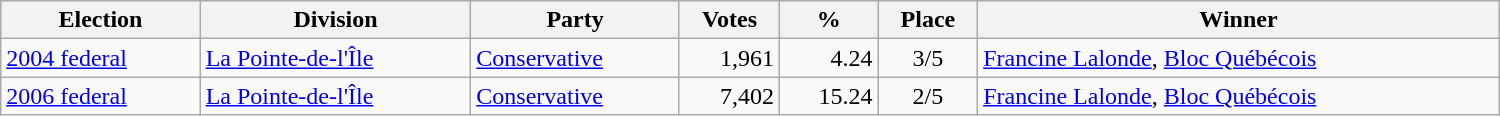<table class="wikitable" width="1000">
<tr>
<th align="left">Election</th>
<th align="left">Division</th>
<th align="left">Party</th>
<th align="right">Votes</th>
<th align="right">%</th>
<th align="center">Place</th>
<th align="center">Winner</th>
</tr>
<tr>
<td align="left"><a href='#'>2004 federal</a></td>
<td align="left"><a href='#'>La Pointe-de-l'Île</a></td>
<td align="left"><a href='#'>Conservative</a></td>
<td align="right">1,961</td>
<td align="right">4.24</td>
<td align="center">3/5</td>
<td align="left"><a href='#'>Francine Lalonde</a>, <a href='#'>Bloc Québécois</a></td>
</tr>
<tr>
<td align="left"><a href='#'>2006 federal</a></td>
<td align="left"><a href='#'>La Pointe-de-l'Île</a></td>
<td align="left"><a href='#'>Conservative</a></td>
<td align="right">7,402</td>
<td align="right">15.24</td>
<td align="center">2/5</td>
<td align="left"><a href='#'>Francine Lalonde</a>, <a href='#'>Bloc Québécois</a></td>
</tr>
</table>
